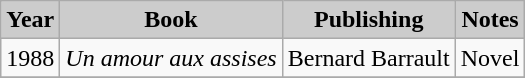<table class="wikitable">
<tr>
<th style="background: #CCCCCC;">Year</th>
<th style="background: #CCCCCC;">Book</th>
<th style="background: #CCCCCC;">Publishing</th>
<th style="background: #CCCCCC;">Notes</th>
</tr>
<tr>
<td>1988</td>
<td><em>Un amour aux assises</em></td>
<td>Bernard Barrault</td>
<td>Novel</td>
</tr>
<tr>
</tr>
</table>
